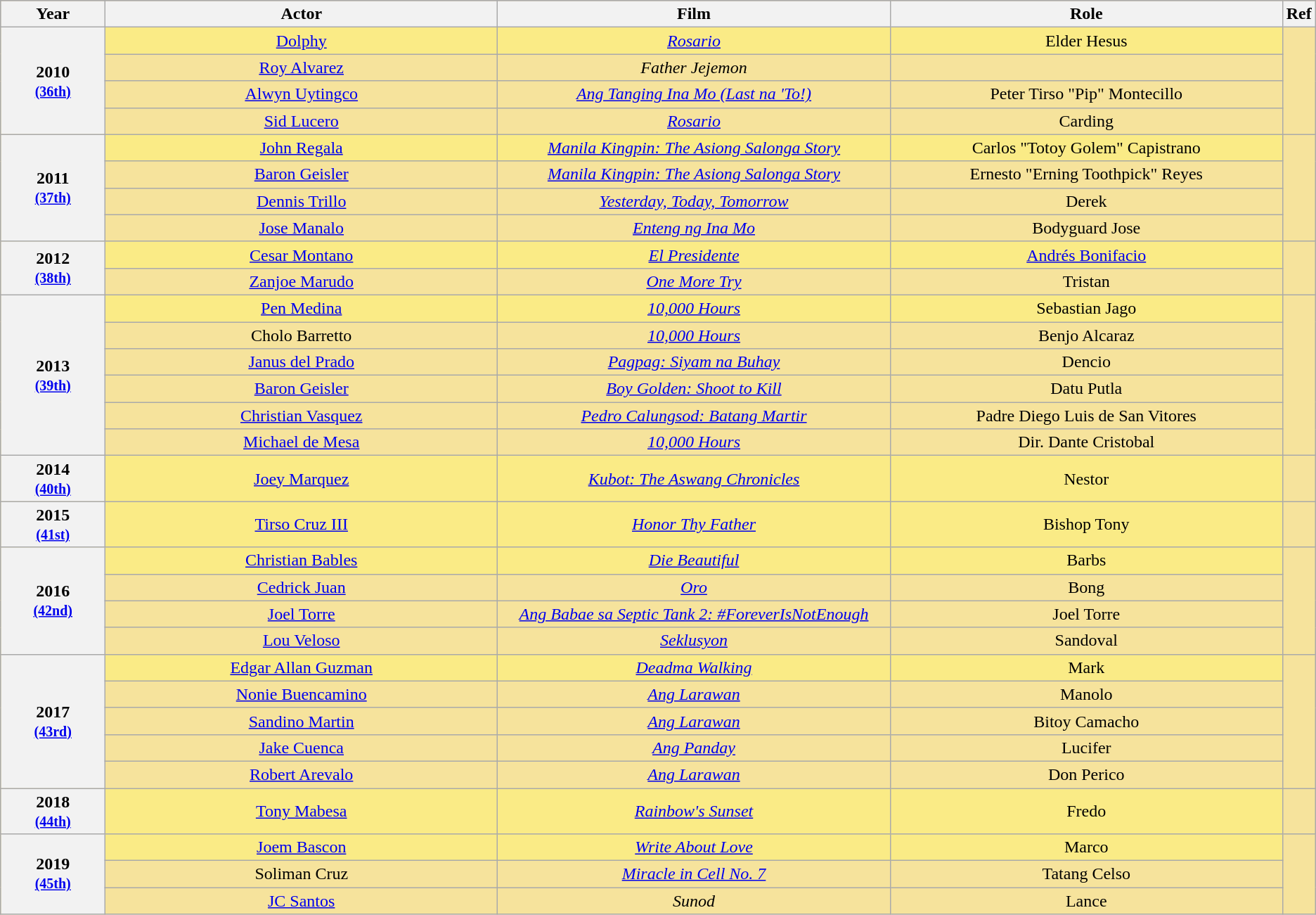<table class="wikitable" rowspan="2" style="text-align:center; background: #f6e39c">
<tr style="background:#bebebe;">
<th scope="col" style="width:8%;">Year</th>
<th scope="col" style="width:30%;">Actor</th>
<th scope="col" style="width:30%;">Film</th>
<th scope="col" style="width:30%;">Role</th>
<th scope="col" style="width:2%;">Ref</th>
</tr>
<tr>
<th scope="row" style="text-align:center" rowspan=4>2010 <br><small><a href='#'>(36th)</a> </small></th>
<td style="background:#FAEB86"><a href='#'>Dolphy</a></td>
<td style="background:#FAEB86"><em><a href='#'>Rosario</a></em></td>
<td style="background:#FAEB86">Elder Hesus</td>
<td rowspan=4></td>
</tr>
<tr>
<td><a href='#'>Roy Alvarez</a></td>
<td><em>Father Jejemon</em></td>
<td></td>
</tr>
<tr>
<td><a href='#'>Alwyn Uytingco</a></td>
<td><em><a href='#'>Ang Tanging Ina Mo (Last na 'To!)</a></em></td>
<td>Peter Tirso "Pip" Montecillo</td>
</tr>
<tr>
<td><a href='#'>Sid Lucero</a></td>
<td><em><a href='#'>Rosario</a></em></td>
<td>Carding</td>
</tr>
<tr>
<th scope="row" style="text-align:center" rowspan=4>2011 <br><small><a href='#'>(37th)</a> </small></th>
<td style="background:#FAEB86"><a href='#'>John Regala</a></td>
<td style="background:#FAEB86"><em><a href='#'>Manila Kingpin: The Asiong Salonga Story</a></em></td>
<td style="background:#FAEB86">Carlos "Totoy Golem" Capistrano</td>
<td rowspan=4></td>
</tr>
<tr>
<td><a href='#'>Baron Geisler</a></td>
<td><em><a href='#'>Manila Kingpin: The Asiong Salonga Story</a></em></td>
<td>Ernesto "Erning Toothpick" Reyes</td>
</tr>
<tr>
<td><a href='#'>Dennis Trillo</a></td>
<td><em><a href='#'>Yesterday, Today, Tomorrow</a></em></td>
<td>Derek</td>
</tr>
<tr>
<td><a href='#'>Jose Manalo</a></td>
<td><em><a href='#'>Enteng ng Ina Mo</a></em></td>
<td>Bodyguard Jose</td>
</tr>
<tr>
<th scope="row" style="text-align:center" rowspan=2>2012 <br><small><a href='#'>(38th)</a> </small></th>
<td style="background:#FAEB86"><a href='#'>Cesar Montano</a></td>
<td style="background:#FAEB86"><em><a href='#'>El Presidente</a></em></td>
<td style="background:#FAEB86"><a href='#'>Andrés Bonifacio</a></td>
<td rowspan=2></td>
</tr>
<tr>
<td><a href='#'>Zanjoe Marudo</a></td>
<td><em><a href='#'>One More Try</a></em></td>
<td>Tristan</td>
</tr>
<tr>
<th scope="row" style="text-align:center" rowspan=6>2013 <br><small><a href='#'>(39th)</a> </small></th>
<td style="background:#FAEB86"><a href='#'>Pen Medina</a></td>
<td style="background:#FAEB86"><em><a href='#'>10,000 Hours</a></em></td>
<td style="background:#FAEB86">Sebastian Jago</td>
<td rowspan=6></td>
</tr>
<tr>
<td>Cholo Barretto</td>
<td><em><a href='#'>10,000 Hours</a></em></td>
<td>Benjo Alcaraz</td>
</tr>
<tr>
<td><a href='#'>Janus del Prado</a></td>
<td><em><a href='#'>Pagpag: Siyam na Buhay</a></em></td>
<td>Dencio</td>
</tr>
<tr>
<td><a href='#'>Baron Geisler</a></td>
<td><em><a href='#'>Boy Golden: Shoot to Kill</a></em></td>
<td>Datu Putla</td>
</tr>
<tr>
<td><a href='#'>Christian Vasquez</a></td>
<td><em><a href='#'>Pedro Calungsod: Batang Martir</a></em></td>
<td>Padre Diego Luis de San Vitores</td>
</tr>
<tr>
<td><a href='#'>Michael de Mesa</a></td>
<td><em><a href='#'>10,000 Hours</a></em></td>
<td>Dir. Dante Cristobal</td>
</tr>
<tr>
<th scope="row" style="text-align:center">2014 <br><small><a href='#'>(40th)</a> </small></th>
<td style="background:#FAEB86"><a href='#'>Joey Marquez</a></td>
<td style="background:#FAEB86"><em><a href='#'>Kubot: The Aswang Chronicles</a></em></td>
<td style="background:#FAEB86">Nestor</td>
<td></td>
</tr>
<tr>
<th scope="row" style="text-align:center">2015 <br><small><a href='#'>(41st)</a> </small></th>
<td style="background:#FAEB86"><a href='#'>Tirso Cruz III</a></td>
<td style="background:#FAEB86"><em><a href='#'>Honor Thy Father</a></em></td>
<td style="background:#FAEB86">Bishop Tony</td>
<td></td>
</tr>
<tr>
<th scope="row" style="text-align:center" rowspan=4>2016 <br><small><a href='#'>(42nd)</a> </small></th>
<td style="background:#FAEB86"><a href='#'>Christian Bables</a></td>
<td style="background:#FAEB86"><em><a href='#'>Die Beautiful</a></em></td>
<td style="background:#FAEB86">Barbs</td>
<td rowspan=4></td>
</tr>
<tr>
<td><a href='#'>Cedrick Juan</a></td>
<td><em><a href='#'>Oro</a></em></td>
<td>Bong</td>
</tr>
<tr>
<td><a href='#'>Joel Torre</a></td>
<td><em><a href='#'>Ang Babae sa Septic Tank 2: #ForeverIsNotEnough</a></em></td>
<td>Joel Torre</td>
</tr>
<tr>
<td><a href='#'>Lou Veloso</a></td>
<td><em><a href='#'>Seklusyon</a></em></td>
<td>Sandoval</td>
</tr>
<tr>
<th scope="row" style="text-align:center" rowspan=5>2017 <br><small><a href='#'>(43rd)</a> </small></th>
<td style="background:#FAEB86"><a href='#'>Edgar Allan Guzman</a></td>
<td style="background:#FAEB86"><em><a href='#'>Deadma Walking</a></em></td>
<td style="background:#FAEB86">Mark</td>
<td rowspan=5></td>
</tr>
<tr>
<td><a href='#'>Nonie Buencamino</a></td>
<td><em><a href='#'>Ang Larawan</a></em></td>
<td>Manolo</td>
</tr>
<tr>
<td><a href='#'>Sandino Martin</a></td>
<td><em><a href='#'>Ang Larawan</a></em></td>
<td>Bitoy Camacho</td>
</tr>
<tr>
<td><a href='#'>Jake Cuenca</a></td>
<td><em><a href='#'>Ang Panday</a></em></td>
<td>Lucifer</td>
</tr>
<tr>
<td><a href='#'>Robert Arevalo</a></td>
<td><em><a href='#'>Ang Larawan</a></em></td>
<td>Don Perico</td>
</tr>
<tr>
<th scope="row" style="text-align:center">2018 <br><small><a href='#'>(44th)</a> </small></th>
<td style="background:#FAEB86"><a href='#'>Tony Mabesa</a></td>
<td style="background:#FAEB86"><em><a href='#'>Rainbow's Sunset</a></em></td>
<td style="background:#FAEB86">Fredo</td>
<td></td>
</tr>
<tr>
<th scope="row" style="text-align:center" rowspan=3>2019 <br><small><a href='#'>(45th)</a> </small></th>
<td style="background:#FAEB86"><a href='#'>Joem Bascon</a></td>
<td style="background:#FAEB86"><em><a href='#'>Write About Love</a></em></td>
<td style="background:#FAEB86">Marco</td>
<td rowspan=3></td>
</tr>
<tr>
<td>Soliman Cruz</td>
<td><em><a href='#'>Miracle in Cell No. 7</a></em></td>
<td>Tatang Celso</td>
</tr>
<tr>
<td><a href='#'>JC Santos</a></td>
<td><em>Sunod</em></td>
<td>Lance</td>
</tr>
</table>
